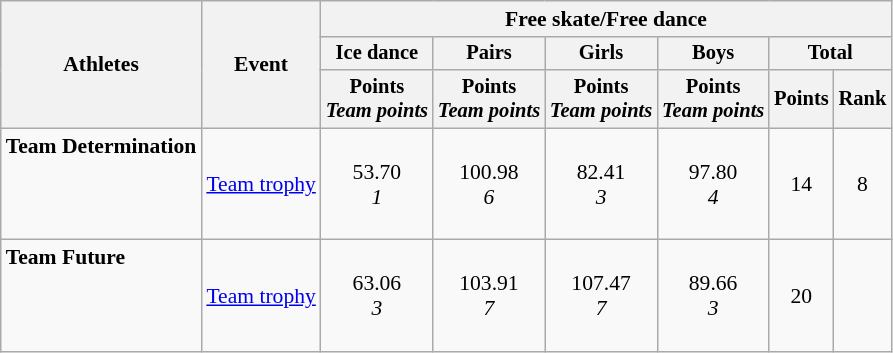<table class="wikitable" style="font-size:90%">
<tr>
<th rowspan=3>Athletes</th>
<th rowspan=3>Event</th>
<th colspan=6>Free skate/Free dance</th>
</tr>
<tr style="font-size:95%">
<th>Ice dance</th>
<th>Pairs</th>
<th>Girls</th>
<th>Boys</th>
<th colspan=2>Total</th>
</tr>
<tr style="font-size:95%">
<th>Points<br><em>Team points</em></th>
<th>Points<br><em>Team points</em></th>
<th>Points<br><em>Team points</em></th>
<th>Points<br><em>Team points</em></th>
<th>Points</th>
<th>Rank</th>
</tr>
<tr align=center>
<td align=left><strong>Team Determination</strong><br><br><br><br></td>
<td align=left><a href='#'>Team trophy</a></td>
<td>53.70<br><em>1</em></td>
<td>100.98<br><em>6</em></td>
<td>82.41<br><em>3</em></td>
<td>97.80<br><em>4</em></td>
<td>14</td>
<td>8</td>
</tr>
<tr align=center>
<td align=left><strong>Team Future</strong><br><br><br><br></td>
<td align=left><a href='#'>Team trophy</a></td>
<td>63.06<br><em>3</em></td>
<td>103.91<br><em>7</em></td>
<td>107.47<br><em>7</em></td>
<td>89.66<br><em>3</em></td>
<td>20</td>
<td></td>
</tr>
</table>
